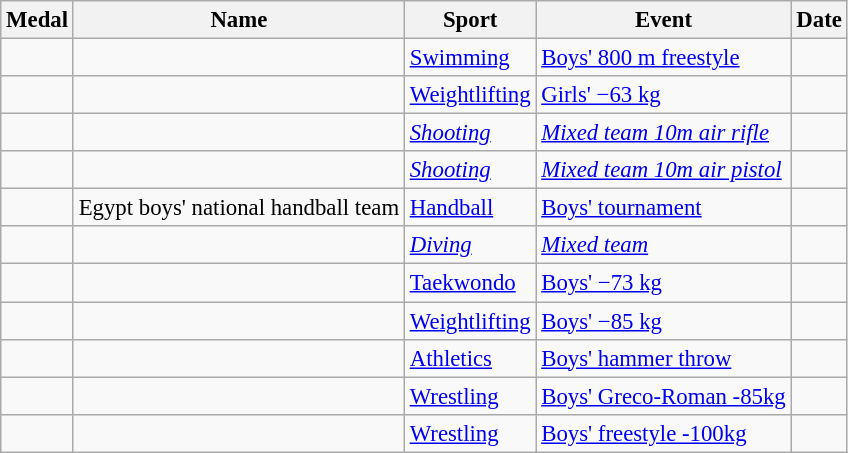<table class="wikitable sortable" style="font-size: 95%;">
<tr>
<th>Medal</th>
<th>Name</th>
<th>Sport</th>
<th>Event</th>
<th>Date</th>
</tr>
<tr>
<td></td>
<td></td>
<td><a href='#'>Swimming</a></td>
<td><a href='#'>Boys' 800 m freestyle</a></td>
<td></td>
</tr>
<tr>
<td></td>
<td></td>
<td><a href='#'>Weightlifting</a></td>
<td><a href='#'>Girls' −63 kg</a></td>
<td></td>
</tr>
<tr>
<td><em></em></td>
<td><em> </em></td>
<td><em><a href='#'>Shooting</a></em></td>
<td><em><a href='#'>Mixed team 10m air rifle</a></em></td>
<td><em></em></td>
</tr>
<tr>
<td><em></em></td>
<td><em></em></td>
<td><em><a href='#'>Shooting</a></em></td>
<td><em><a href='#'>Mixed team 10m air pistol</a> </em></td>
<td><em></em></td>
</tr>
<tr>
<td></td>
<td>Egypt boys' national handball team</td>
<td><a href='#'>Handball</a></td>
<td><a href='#'>Boys' tournament</a></td>
<td></td>
</tr>
<tr>
<td><em></em></td>
<td><em></em></td>
<td><em><a href='#'>Diving</a></em></td>
<td><em><a href='#'>Mixed team</a></em></td>
<td><em></em></td>
</tr>
<tr>
<td></td>
<td></td>
<td><a href='#'>Taekwondo</a></td>
<td><a href='#'>Boys' −73 kg</a></td>
<td></td>
</tr>
<tr>
<td></td>
<td></td>
<td><a href='#'>Weightlifting</a></td>
<td><a href='#'>Boys' −85 kg</a></td>
<td></td>
</tr>
<tr>
<td></td>
<td></td>
<td><a href='#'>Athletics</a></td>
<td><a href='#'>Boys' hammer throw</a></td>
<td></td>
</tr>
<tr>
<td></td>
<td></td>
<td><a href='#'>Wrestling</a></td>
<td><a href='#'>Boys' Greco-Roman -85kg</a></td>
<td></td>
</tr>
<tr>
<td></td>
<td></td>
<td><a href='#'>Wrestling</a></td>
<td><a href='#'>Boys' freestyle -100kg</a></td>
<td></td>
</tr>
</table>
